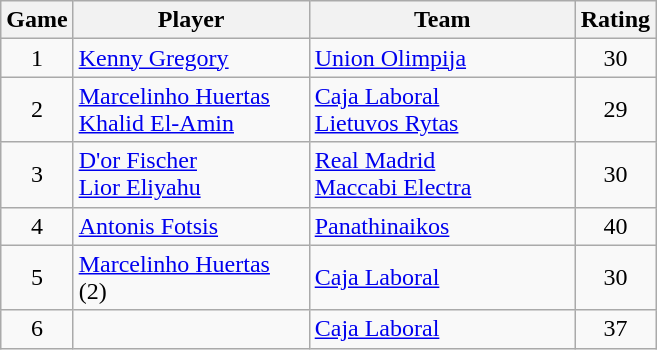<table class="wikitable sortable" style="text-align: center;">
<tr>
<th align="center">Game</th>
<th align="center" width=150>Player</th>
<th align="center" width=170>Team</th>
<th align="center">Rating</th>
</tr>
<tr>
<td>1</td>
<td align="left"> <a href='#'>Kenny Gregory</a></td>
<td align="left"> <a href='#'>Union Olimpija</a></td>
<td>30</td>
</tr>
<tr>
<td>2</td>
<td align="left"> <a href='#'>Marcelinho Huertas</a><br> <a href='#'>Khalid El-Amin</a></td>
<td align="left"> <a href='#'>Caja Laboral</a><br> <a href='#'>Lietuvos Rytas</a></td>
<td>29</td>
</tr>
<tr>
<td>3</td>
<td align="left"> <a href='#'>D'or Fischer</a><br> <a href='#'>Lior Eliyahu</a></td>
<td align="left"> <a href='#'>Real Madrid</a><br> <a href='#'>Maccabi Electra</a></td>
<td>30</td>
</tr>
<tr>
<td>4</td>
<td align="left"> <a href='#'>Antonis Fotsis</a></td>
<td align="left"> <a href='#'>Panathinaikos</a></td>
<td>40</td>
</tr>
<tr>
<td>5</td>
<td align="left"> <a href='#'>Marcelinho Huertas</a> (2)</td>
<td align="left"> <a href='#'>Caja Laboral</a></td>
<td>30</td>
</tr>
<tr>
<td>6</td>
<td align="left"></td>
<td align="left"> <a href='#'>Caja Laboral</a></td>
<td>37</td>
</tr>
</table>
